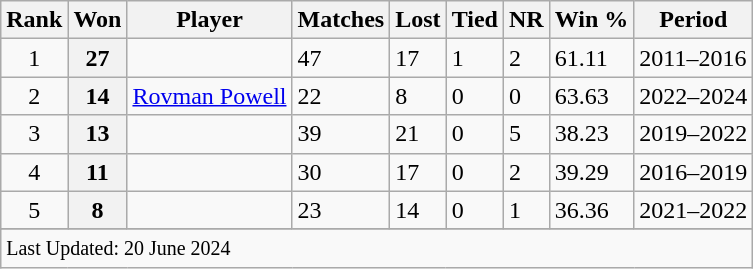<table class="wikitable plainrowheaders sortable">
<tr>
<th scope=col>Rank</th>
<th>Won</th>
<th scope=col>Player</th>
<th scope=col>Matches</th>
<th>Lost</th>
<th>Tied</th>
<th>NR</th>
<th>Win %</th>
<th>Period</th>
</tr>
<tr>
<td align=center>1</td>
<th scope=row style=text-align:center;>27</th>
<td></td>
<td>47</td>
<td>17</td>
<td>1</td>
<td>2</td>
<td>61.11</td>
<td>2011–2016</td>
</tr>
<tr>
<td align=center>2</td>
<th scope=row style=text-align:center;>14</th>
<td><a href='#'>Rovman Powell</a></td>
<td>22</td>
<td>8</td>
<td>0</td>
<td>0</td>
<td>63.63</td>
<td>2022–2024</td>
</tr>
<tr>
<td align=center>3</td>
<th scope=row style=text-align:center;>13</th>
<td></td>
<td>39</td>
<td>21</td>
<td>0</td>
<td>5</td>
<td>38.23</td>
<td>2019–2022</td>
</tr>
<tr>
<td align=center>4</td>
<th scope=row style=text-align:center;>11</th>
<td></td>
<td>30</td>
<td>17</td>
<td>0</td>
<td>2</td>
<td>39.29</td>
<td>2016–2019</td>
</tr>
<tr>
<td align=center>5</td>
<th scope=row style=text-align:center;>8</th>
<td></td>
<td>23</td>
<td>14</td>
<td>0</td>
<td>1</td>
<td>36.36</td>
<td>2021–2022</td>
</tr>
<tr>
</tr>
<tr class=sortbottom>
<td colspan=9><small>Last Updated: 20 June 2024</small></td>
</tr>
</table>
